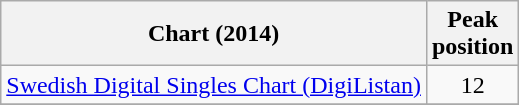<table class="wikitable sortable">
<tr>
<th align="left">Chart (2014)</th>
<th align="left">Peak<br>position</th>
</tr>
<tr>
<td align="left"><a href='#'>Swedish Digital Singles Chart (DigiListan)</a></td>
<td align="center">12</td>
</tr>
<tr>
</tr>
</table>
